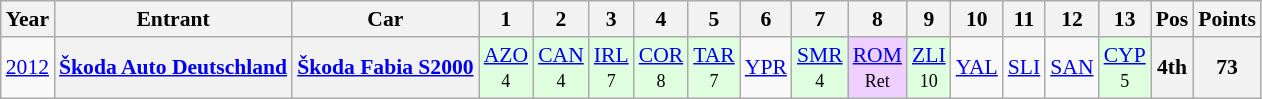<table class="wikitable" border="1" style="text-align:center; font-size:90%;">
<tr>
<th>Year</th>
<th>Entrant</th>
<th>Car</th>
<th>1</th>
<th>2</th>
<th>3</th>
<th>4</th>
<th>5</th>
<th>6</th>
<th>7</th>
<th>8</th>
<th>9</th>
<th>10</th>
<th>11</th>
<th>12</th>
<th>13</th>
<th>Pos</th>
<th>Points</th>
</tr>
<tr>
<td><a href='#'>2012</a></td>
<th> <a href='#'>Škoda Auto Deutschland</a></th>
<th><a href='#'>Škoda Fabia S2000</a></th>
<td style="background:#dfffdf;"><a href='#'>AZO</a> <br><small>4</small></td>
<td style="background:#dfffdf;"><a href='#'>CAN</a> <br><small>4</small></td>
<td style="background:#dfffdf;"><a href='#'>IRL</a><br><small>7</small></td>
<td style="background:#dfffdf;"><a href='#'>COR</a><br><small>8</small></td>
<td style="background:#dfffdf;"><a href='#'>TAR</a><br><small>7</small></td>
<td><a href='#'>YPR</a></td>
<td style="background:#dfffdf;"><a href='#'>SMR</a><br><small>4</small></td>
<td style="background:#EFCFFF;"><a href='#'>ROM</a><br><small>Ret</small></td>
<td style="background:#dfffdf;"><a href='#'>ZLI</a><br><small>10</small></td>
<td><a href='#'>YAL</a></td>
<td><a href='#'>SLI</a></td>
<td><a href='#'>SAN</a></td>
<td style="background:#dfffdf;"><a href='#'>CYP</a><br><small>5</small></td>
<th>4th</th>
<th>73</th>
</tr>
</table>
